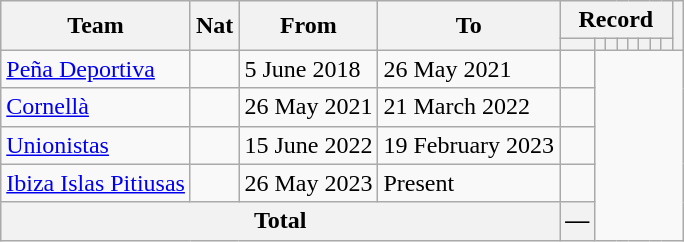<table class="wikitable" style="text-align: center">
<tr>
<th rowspan="2">Team</th>
<th rowspan="2">Nat</th>
<th rowspan="2">From</th>
<th rowspan="2">To</th>
<th colspan="8">Record</th>
<th rowspan=2></th>
</tr>
<tr>
<th></th>
<th></th>
<th></th>
<th></th>
<th></th>
<th></th>
<th></th>
<th></th>
</tr>
<tr>
<td align=left><a href='#'>Peña Deportiva</a></td>
<td></td>
<td align=left>5 June 2018</td>
<td align=left>26 May 2021<br></td>
<td></td>
</tr>
<tr>
<td align=left><a href='#'>Cornellà</a></td>
<td></td>
<td align=left>26 May 2021</td>
<td align=left>21 March 2022<br></td>
<td></td>
</tr>
<tr>
<td align=left><a href='#'>Unionistas</a></td>
<td></td>
<td align=left>15 June 2022</td>
<td align=left>19 February 2023<br></td>
<td></td>
</tr>
<tr>
<td align=left><a href='#'>Ibiza Islas Pitiusas</a></td>
<td></td>
<td align=left>26 May 2023</td>
<td align=left>Present<br></td>
<td></td>
</tr>
<tr>
<th colspan="4">Total<br></th>
<th>—</th>
</tr>
</table>
